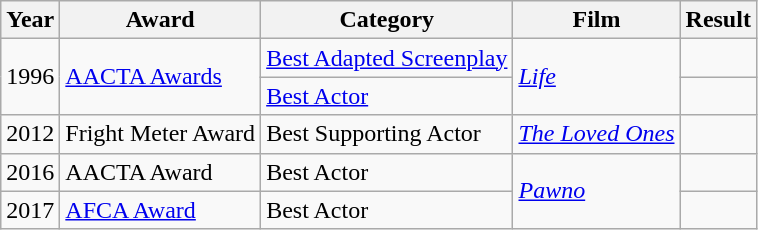<table class="wikitable">
<tr>
<th>Year</th>
<th>Award</th>
<th>Category</th>
<th>Film</th>
<th>Result</th>
</tr>
<tr>
<td rowspan=2>1996</td>
<td rowspan=2><a href='#'>AACTA Awards</a></td>
<td><a href='#'>Best Adapted Screenplay</a></td>
<td rowspan=2><em><a href='#'>Life</a></em></td>
<td></td>
</tr>
<tr>
<td><a href='#'>Best Actor</a></td>
<td></td>
</tr>
<tr>
<td>2012</td>
<td>Fright Meter Award</td>
<td>Best Supporting Actor</td>
<td><em><a href='#'>The Loved Ones</a></em></td>
<td></td>
</tr>
<tr>
<td>2016</td>
<td>AACTA Award</td>
<td>Best Actor</td>
<td rowspan=2><em><a href='#'>Pawno</a></em></td>
<td></td>
</tr>
<tr>
<td>2017</td>
<td><a href='#'>AFCA Award</a></td>
<td>Best Actor</td>
<td></td>
</tr>
</table>
